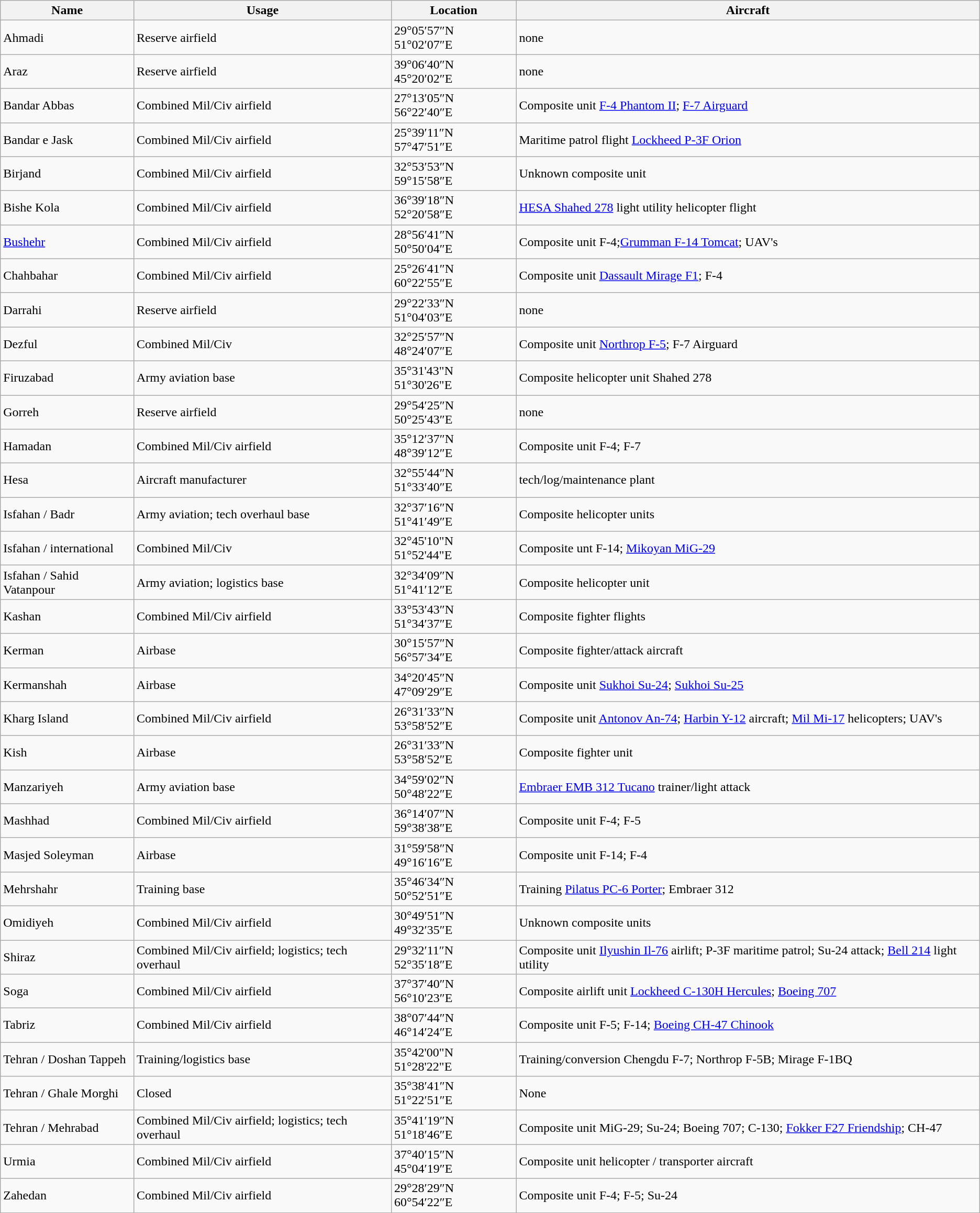<table class="wikitable">
<tr>
<th>Name</th>
<th>Usage</th>
<th>Location</th>
<th>Aircraft</th>
</tr>
<tr>
<td>Ahmadi</td>
<td>Reserve airfield</td>
<td>29°05′57″N 51°02′07″E</td>
<td>none</td>
</tr>
<tr>
<td>Araz</td>
<td>Reserve airfield</td>
<td>39°06′40″N 45°20′02″E</td>
<td>none</td>
</tr>
<tr>
<td>Bandar Abbas</td>
<td>Combined Mil/Civ airfield</td>
<td>27°13′05″N 56°22′40″E</td>
<td>Composite unit <a href='#'>F-4 Phantom II</a>; <a href='#'>F-7 Airguard</a></td>
</tr>
<tr>
<td>Bandar e Jask</td>
<td>Combined Mil/Civ airfield</td>
<td>25°39′11″N 57°47′51″E</td>
<td>Maritime patrol flight <a href='#'>Lockheed P-3F Orion</a></td>
</tr>
<tr>
<td>Birjand</td>
<td>Combined Mil/Civ airfield</td>
<td>32°53′53″N 59°15′58″E</td>
<td>Unknown composite unit</td>
</tr>
<tr>
<td>Bishe Kola</td>
<td>Combined Mil/Civ airfield</td>
<td>36°39′18″N 52°20′58″E</td>
<td><a href='#'>HESA Shahed 278</a> light utility helicopter flight</td>
</tr>
<tr>
<td><a href='#'>Bushehr</a></td>
<td>Combined Mil/Civ airfield</td>
<td>28°56′41″N 50°50′04″E</td>
<td>Composite unit F-4;<a href='#'>Grumman F-14 Tomcat</a>; UAV's</td>
</tr>
<tr>
<td>Chahbahar</td>
<td>Combined Mil/Civ airfield</td>
<td>25°26′41″N 60°22′55″E</td>
<td>Composite unit <a href='#'>Dassault Mirage F1</a>; F-4</td>
</tr>
<tr>
<td>Darrahi</td>
<td>Reserve airfield</td>
<td>29°22′33″N 51°04′03″E</td>
<td>none</td>
</tr>
<tr>
<td>Dezful</td>
<td>Combined Mil/Civ</td>
<td>32°25′57″N 48°24′07″E</td>
<td>Composite unit <a href='#'>Northrop F-5</a>; F-7 Airguard</td>
</tr>
<tr>
<td>Firuzabad</td>
<td>Army aviation base</td>
<td>35°31'43"N 51°30'26"E</td>
<td>Composite helicopter unit Shahed 278</td>
</tr>
<tr>
<td>Gorreh</td>
<td>Reserve airfield</td>
<td>29°54′25″N 50°25′43″E</td>
<td>none</td>
</tr>
<tr>
<td>Hamadan</td>
<td>Combined Mil/Civ airfield</td>
<td>35°12′37″N 48°39′12″E</td>
<td>Composite unit F-4; F-7</td>
</tr>
<tr>
<td>Hesa</td>
<td>Aircraft manufacturer</td>
<td>32°55′44″N 51°33′40″E</td>
<td>tech/log/maintenance plant</td>
</tr>
<tr>
<td>Isfahan / Badr</td>
<td>Army aviation; tech overhaul base</td>
<td>32°37′16″N 51°41′49″E</td>
<td>Composite helicopter units</td>
</tr>
<tr>
<td>Isfahan / international</td>
<td>Combined Mil/Civ</td>
<td>32°45'10"N 51°52'44"E</td>
<td>Composite unt F-14; <a href='#'>Mikoyan MiG-29</a></td>
</tr>
<tr>
<td>Isfahan / Sahid Vatanpour</td>
<td>Army aviation; logistics base</td>
<td>32°34′09″N 51°41′12″E</td>
<td>Composite helicopter unit</td>
</tr>
<tr>
<td>Kashan</td>
<td>Combined Mil/Civ airfield</td>
<td>33°53′43″N 51°34′37″E</td>
<td>Composite fighter flights</td>
</tr>
<tr>
<td>Kerman</td>
<td>Airbase</td>
<td>30°15′57″N 56°57′34″E</td>
<td>Composite fighter/attack aircraft</td>
</tr>
<tr>
<td>Kermanshah</td>
<td>Airbase</td>
<td>34°20′45″N 47°09′29″E</td>
<td>Composite unit <a href='#'>Sukhoi Su-24</a>; <a href='#'>Sukhoi Su-25</a></td>
</tr>
<tr>
<td>Kharg Island</td>
<td>Combined Mil/Civ airfield</td>
<td>26°31′33″N 53°58′52″E</td>
<td>Composite unit <a href='#'>Antonov An-74</a>; <a href='#'>Harbin Y-12</a> aircraft; <a href='#'>Mil Mi-17</a> helicopters; UAV's</td>
</tr>
<tr>
<td>Kish</td>
<td>Airbase</td>
<td>26°31′33″N 53°58′52″E</td>
<td>Composite fighter unit</td>
</tr>
<tr>
<td>Manzariyeh</td>
<td>Army aviation base</td>
<td>34°59′02″N 50°48′22″E</td>
<td><a href='#'>Embraer EMB 312 Tucano</a>  trainer/light attack</td>
</tr>
<tr>
<td>Mashhad</td>
<td>Combined Mil/Civ airfield</td>
<td>36°14′07″N 59°38′38″E</td>
<td>Composite unit F-4; F-5</td>
</tr>
<tr>
<td>Masjed Soleyman</td>
<td>Airbase</td>
<td>31°59′58″N 49°16′16″E</td>
<td>Composite unit F-14; F-4</td>
</tr>
<tr>
<td>Mehrshahr</td>
<td>Training base</td>
<td>35°46′34″N 50°52′51″E</td>
<td>Training <a href='#'>Pilatus PC-6 Porter</a>; Embraer 312</td>
</tr>
<tr>
<td>Omidiyeh</td>
<td>Combined Mil/Civ airfield</td>
<td>30°49′51″N 49°32′35″E</td>
<td>Unknown composite units</td>
</tr>
<tr>
<td>Shiraz</td>
<td>Combined Mil/Civ airfield; logistics; tech overhaul</td>
<td>29°32′11″N 52°35′18″E</td>
<td>Composite unit <a href='#'>Ilyushin Il-76</a> airlift; P-3F maritime patrol; Su-24 attack; <a href='#'>Bell 214</a> light utility</td>
</tr>
<tr>
<td>Soga</td>
<td>Combined Mil/Civ airfield</td>
<td>37°37′40″N 56°10′23″E</td>
<td>Composite airlift unit <a href='#'>Lockheed C-130H Hercules</a>; <a href='#'>Boeing 707</a></td>
</tr>
<tr>
<td>Tabriz</td>
<td>Combined Mil/Civ airfield</td>
<td>38°07′44″N 46°14′24″E</td>
<td>Composite unit F-5; F-14; <a href='#'>Boeing CH-47 Chinook</a></td>
</tr>
<tr>
<td>Tehran / Doshan Tappeh</td>
<td>Training/logistics base</td>
<td>35°42'00"N 51°28'22"E</td>
<td>Training/conversion Chengdu F-7; Northrop F-5B; Mirage F-1BQ</td>
</tr>
<tr>
<td>Tehran / Ghale Morghi</td>
<td>Closed</td>
<td>35°38′41″N 51°22′51″E</td>
<td>None</td>
</tr>
<tr>
<td>Tehran / Mehrabad</td>
<td>Combined Mil/Civ airfield; logistics; tech overhaul</td>
<td>35°41′19″N 51°18′46″E</td>
<td>Composite unit MiG-29; Su-24; Boeing 707; C-130; <a href='#'>Fokker F27 Friendship</a>; CH-47</td>
</tr>
<tr>
<td>Urmia</td>
<td>Combined Mil/Civ airfield</td>
<td>37°40′15″N 45°04′19″E</td>
<td>Composite unit helicopter / transporter aircraft</td>
</tr>
<tr>
<td>Zahedan</td>
<td>Combined Mil/Civ airfield</td>
<td>29°28′29″N 60°54′22″E</td>
<td>Composite unit F-4; F-5; Su-24</td>
</tr>
</table>
